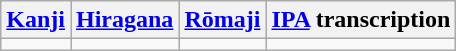<table class="wikitable" rules="cols">
<tr>
<th><a href='#'>Kanji</a></th>
<th><a href='#'>Hiragana</a></th>
<th><a href='#'>Rōmaji</a></th>
<th><a href='#'>IPA</a> transcription</th>
</tr>
<tr style="vertical-align:top; white-space:nowrap;">
<td></td>
<td></td>
<td></td>
<td></td>
</tr>
</table>
